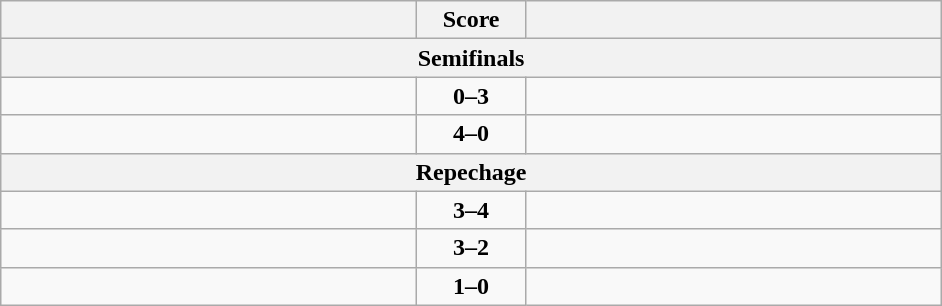<table class="wikitable" style="text-align: left;">
<tr>
<th align="right" width="270"></th>
<th width="65">Score</th>
<th align="left" width="270"></th>
</tr>
<tr>
<th colspan="3">Semifinals</th>
</tr>
<tr>
<td></td>
<td align=center><strong>0–3</strong></td>
<td><strong></strong></td>
</tr>
<tr>
<td><strong></strong></td>
<td align=center><strong>4–0</strong></td>
<td></td>
</tr>
<tr>
<th colspan="3">Repechage</th>
</tr>
<tr>
<td></td>
<td align=center><strong>3–4</strong></td>
<td><strong></strong></td>
</tr>
<tr>
<td><strong></strong></td>
<td align=center><strong>3–2</strong></td>
<td></td>
</tr>
<tr>
<td><strong></strong></td>
<td align=center><strong>1–0</strong></td>
<td></td>
</tr>
</table>
